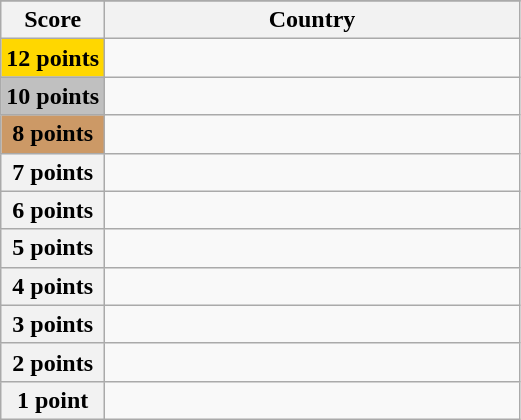<table class="wikitable">
<tr>
</tr>
<tr>
<th scope="col" width="20%">Score</th>
<th scope="col">Country</th>
</tr>
<tr>
<th scope="row" style="background:gold">12 points</th>
<td></td>
</tr>
<tr>
<th scope="row" style="background:silver">10 points</th>
<td></td>
</tr>
<tr>
<th scope="row" style="background:#CC9966">8 points</th>
<td></td>
</tr>
<tr>
<th scope="row">7 points</th>
<td></td>
</tr>
<tr>
<th scope="row">6 points</th>
<td></td>
</tr>
<tr>
<th scope="row">5 points</th>
<td></td>
</tr>
<tr>
<th scope="row">4 points</th>
<td></td>
</tr>
<tr>
<th scope="row">3 points</th>
<td></td>
</tr>
<tr>
<th scope="row">2 points</th>
<td></td>
</tr>
<tr>
<th scope="row">1 point</th>
<td></td>
</tr>
</table>
